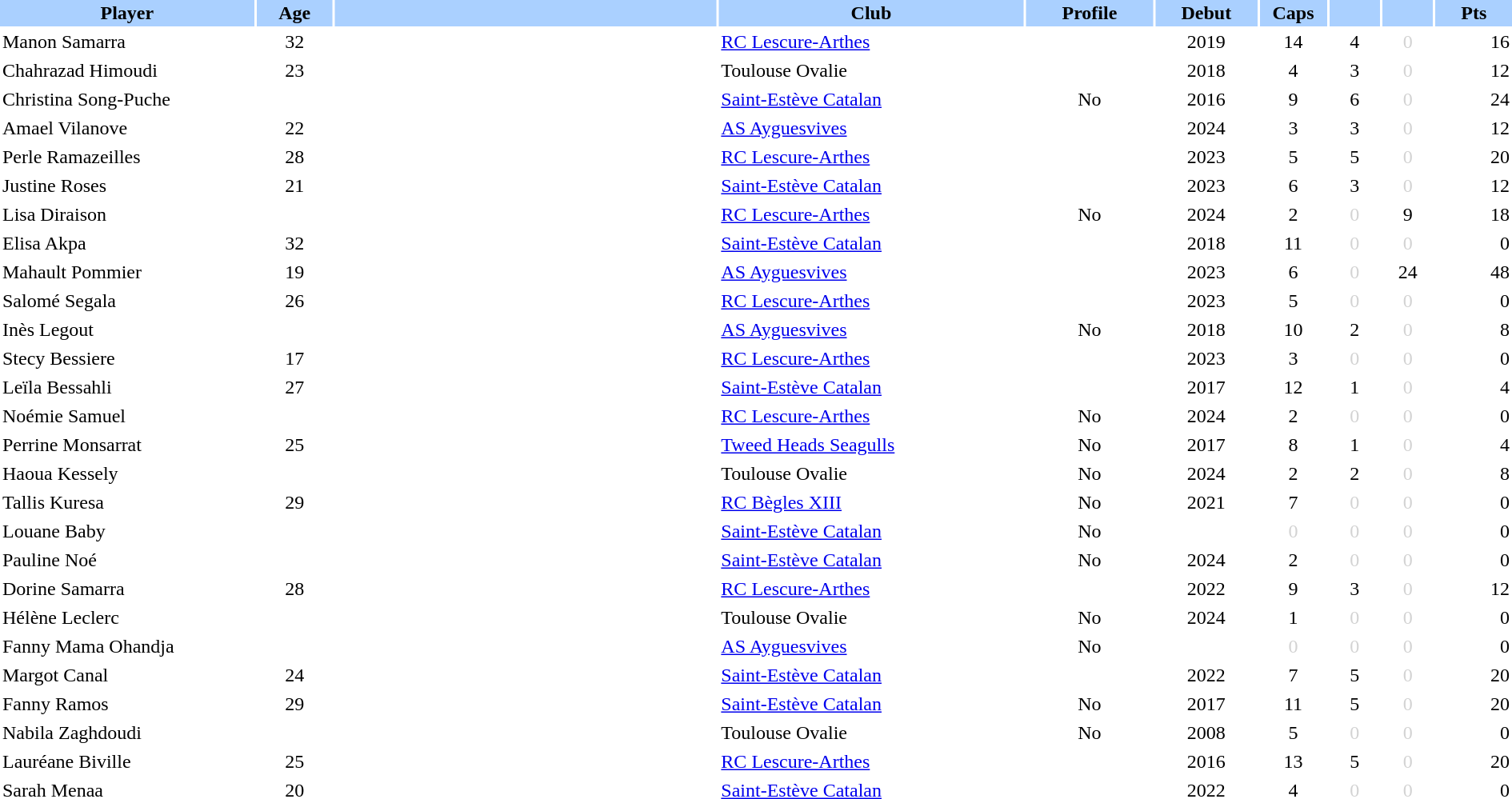<table class="sortable" border="0" cellspacing="2" cellpadding="2" style="width:100%; text-align:center;">
<tr style="background:#AAD0FF">
<th width=10%>Player</th>
<th width=3%>Age</th>
<th class=unsortable width=15%></th>
<th width=12%>Club</th>
<th class=unsortable width=5%>Profile</th>
<th width=4%>Debut</th>
<th width=2%>Caps</th>
<th width=2%></th>
<th class=unsortable width=2%></th>
<th width=3%>Pts</th>
</tr>
<tr>
<td align=left>Manon Samarra</td>
<td>32</td>
<td></td>
<td align=left> <a href='#'>RC Lescure-Arthes</a></td>
<td></td>
<td>2019</td>
<td>14</td>
<td>4</td>
<td style="color:lightgray">0</td>
<td align=right>16</td>
</tr>
<tr>
<td align=left>Chahrazad Himoudi</td>
<td>23</td>
<td></td>
<td align=left> Toulouse Ovalie</td>
<td></td>
<td>2018</td>
<td>4</td>
<td>3</td>
<td style="color:lightgray">0</td>
<td align=right>12</td>
</tr>
<tr>
<td align=left>Christina Song-Puche</td>
<td></td>
<td></td>
<td align=left> <a href='#'>Saint-Estève Catalan</a></td>
<td>No</td>
<td>2016</td>
<td>9</td>
<td>6</td>
<td style="color:lightgray">0</td>
<td align=right>24</td>
</tr>
<tr>
<td align=left>Amael Vilanove</td>
<td>22</td>
<td></td>
<td align=left> <a href='#'>AS Ayguesvives</a></td>
<td></td>
<td>2024</td>
<td>3</td>
<td>3</td>
<td style="color:lightgray">0</td>
<td align=right>12</td>
</tr>
<tr>
<td align=left>Perle Ramazeilles</td>
<td>28</td>
<td></td>
<td align=left> <a href='#'>RC Lescure-Arthes</a></td>
<td></td>
<td>2023</td>
<td>5</td>
<td>5</td>
<td style="color:lightgray">0</td>
<td align=right>20</td>
</tr>
<tr>
<td align=left>Justine Roses</td>
<td>21</td>
<td></td>
<td align=left> <a href='#'>Saint-Estève Catalan</a></td>
<td></td>
<td>2023</td>
<td>6</td>
<td>3</td>
<td style="color:lightgray">0</td>
<td align=right>12</td>
</tr>
<tr>
<td align=left>Lisa Diraison</td>
<td></td>
<td></td>
<td align=left> <a href='#'>RC Lescure-Arthes</a></td>
<td>No</td>
<td>2024</td>
<td>2</td>
<td style="color:lightgray">0</td>
<td>9</td>
<td align=right>18</td>
</tr>
<tr>
<td align=left>Elisa Akpa</td>
<td>32</td>
<td></td>
<td align=left> <a href='#'>Saint-Estève Catalan</a></td>
<td></td>
<td>2018</td>
<td>11</td>
<td style="color:lightgray">0</td>
<td style="color:lightgray">0</td>
<td align=right>0</td>
</tr>
<tr>
<td align=left>Mahault Pommier</td>
<td>19</td>
<td></td>
<td align=left> <a href='#'>AS Ayguesvives</a></td>
<td></td>
<td>2023</td>
<td>6</td>
<td style="color:lightgray">0</td>
<td>24</td>
<td align=right>48</td>
</tr>
<tr>
<td align=left>Salomé Segala</td>
<td>26</td>
<td></td>
<td align=left> <a href='#'>RC Lescure-Arthes</a></td>
<td></td>
<td>2023</td>
<td>5</td>
<td style="color:lightgray">0</td>
<td style="color:lightgray">0</td>
<td align=right>0</td>
</tr>
<tr>
<td align=left>Inès Legout</td>
<td></td>
<td></td>
<td align=left> <a href='#'>AS Ayguesvives</a></td>
<td>No</td>
<td>2018</td>
<td>10</td>
<td>2</td>
<td style="color:lightgray">0</td>
<td align=right>8</td>
</tr>
<tr>
<td align=left>Stecy Bessiere</td>
<td>17</td>
<td></td>
<td align=left> <a href='#'>RC Lescure-Arthes</a></td>
<td></td>
<td>2023</td>
<td>3</td>
<td style="color:lightgray">0</td>
<td style="color:lightgray">0</td>
<td align=right>0</td>
</tr>
<tr>
<td align=left>Leïla Bessahli</td>
<td>27</td>
<td></td>
<td align=left> <a href='#'>Saint-Estève Catalan</a></td>
<td></td>
<td>2017</td>
<td>12</td>
<td>1</td>
<td style="color:lightgray">0</td>
<td align=right>4</td>
</tr>
<tr>
<td align=left>Noémie Samuel</td>
<td></td>
<td></td>
<td align=left> <a href='#'>RC Lescure-Arthes</a></td>
<td>No</td>
<td>2024</td>
<td>2</td>
<td style="color:lightgray">0</td>
<td style="color:lightgray">0</td>
<td align=right>0</td>
</tr>
<tr>
<td align=left>Perrine Monsarrat</td>
<td>25</td>
<td></td>
<td align=left> <a href='#'>Tweed Heads Seagulls</a></td>
<td>No</td>
<td>2017</td>
<td>8</td>
<td>1</td>
<td style="color:lightgray">0</td>
<td align=right>4</td>
</tr>
<tr>
<td align=left>Haoua Kessely</td>
<td></td>
<td></td>
<td align=left> Toulouse Ovalie</td>
<td>No</td>
<td>2024</td>
<td>2</td>
<td>2</td>
<td style="color:lightgray">0</td>
<td align=right>8</td>
</tr>
<tr>
<td align=left>Tallis Kuresa</td>
<td>29</td>
<td></td>
<td align=left> <a href='#'>RC Bègles XIII</a></td>
<td>No</td>
<td>2021</td>
<td>7</td>
<td style="color:lightgray">0</td>
<td style="color:lightgray">0</td>
<td align=right>0</td>
</tr>
<tr>
<td align=left>Louane Baby</td>
<td></td>
<td></td>
<td align=left> <a href='#'>Saint-Estève Catalan</a></td>
<td>No</td>
<td></td>
<td style="color:lightgray">0</td>
<td style="color:lightgray">0</td>
<td style="color:lightgray">0</td>
<td align=right>0</td>
</tr>
<tr>
<td align=left>Pauline Noé</td>
<td></td>
<td></td>
<td align=left> <a href='#'>Saint-Estève Catalan</a></td>
<td>No</td>
<td>2024</td>
<td>2</td>
<td style="color:lightgray">0</td>
<td style="color:lightgray">0</td>
<td align=right>0</td>
</tr>
<tr>
<td align=left>Dorine Samarra</td>
<td>28</td>
<td></td>
<td align=left> <a href='#'>RC Lescure-Arthes</a></td>
<td></td>
<td>2022</td>
<td>9</td>
<td>3</td>
<td style="color:lightgray">0</td>
<td align=right>12</td>
</tr>
<tr>
<td align=left>Hélène Leclerc</td>
<td></td>
<td></td>
<td align=left> Toulouse Ovalie</td>
<td>No</td>
<td>2024</td>
<td>1</td>
<td style="color:lightgray">0</td>
<td style="color:lightgray">0</td>
<td align=right>0</td>
</tr>
<tr>
<td align=left>Fanny Mama Ohandja</td>
<td></td>
<td></td>
<td align=left> <a href='#'>AS Ayguesvives</a></td>
<td>No</td>
<td></td>
<td style="color:lightgray">0</td>
<td style="color:lightgray">0</td>
<td style="color:lightgray">0</td>
<td align=right>0</td>
</tr>
<tr>
<td align=left>Margot Canal</td>
<td>24</td>
<td></td>
<td align=left> <a href='#'>Saint-Estève Catalan</a></td>
<td></td>
<td>2022</td>
<td>7</td>
<td>5</td>
<td style="color:lightgray">0</td>
<td align=right>20</td>
</tr>
<tr>
<td align=left>Fanny Ramos</td>
<td>29</td>
<td></td>
<td align=left> <a href='#'>Saint-Estève Catalan</a></td>
<td>No</td>
<td>2017</td>
<td>11</td>
<td>5</td>
<td style="color:lightgray">0</td>
<td align=right>20</td>
</tr>
<tr>
<td align=left>Nabila Zaghdoudi</td>
<td></td>
<td></td>
<td align=left> Toulouse Ovalie</td>
<td>No</td>
<td>2008</td>
<td>5</td>
<td style="color:lightgray">0</td>
<td style="color:lightgray">0</td>
<td align=right>0</td>
</tr>
<tr>
<td align=left>Lauréane Biville</td>
<td>25</td>
<td></td>
<td align=left> <a href='#'>RC Lescure-Arthes</a></td>
<td></td>
<td>2016</td>
<td>13</td>
<td>5</td>
<td style="color:lightgray">0</td>
<td align=right>20</td>
</tr>
<tr>
<td align=left>Sarah Menaa</td>
<td>20</td>
<td></td>
<td align=left> <a href='#'>Saint-Estève Catalan</a></td>
<td></td>
<td>2022</td>
<td>4</td>
<td style="color:lightgray">0</td>
<td style="color:lightgray">0</td>
<td align=right>0</td>
</tr>
</table>
